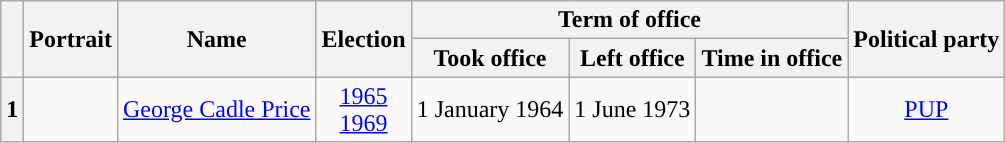<table class=wikitable style=text-align:center>
<tr>
<th rowspan=2></th>
<th rowspan=2>Portrait</th>
<th rowspan=2>Name<br></th>
<th rowspan=2>Election</th>
<th colspan=3>Term of office</th>
<th rowspan=2>Political party</th>
</tr>
<tr>
<th>Took office</th>
<th>Left office</th>
<th>Time in office</th>
</tr>
<tr>
<th style="background:">1</th>
<td></td>
<td><a href='#'>George Cadle Price</a><br></td>
<td><a href='#'>1965</a><br><a href='#'>1969</a></td>
<td>1 January 1964</td>
<td>1 June 1973</td>
<td></td>
<td><a href='#'>PUP</a></td>
</tr>
</table>
